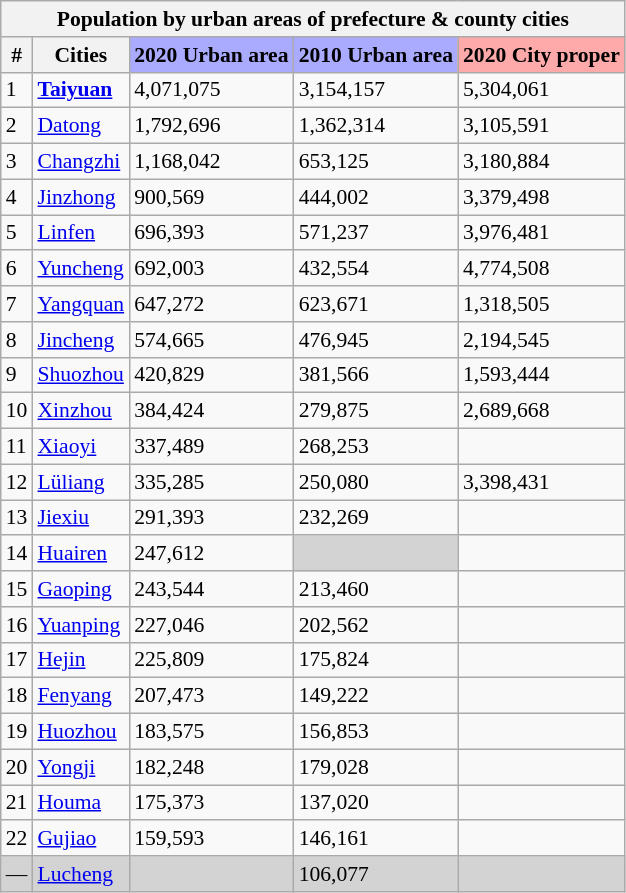<table class="wikitable sortable collapsible" style="font-size:90%;">
<tr>
<th colspan=5>Population by urban areas of prefecture & county cities</th>
</tr>
<tr>
<th>#</th>
<th>Cities</th>
<th style="background-color: #aaaaff;">2020 Urban area</th>
<th style="background-color: #aaaaff;">2010 Urban area</th>
<th style="background-color: #ffaaaa;">2020 City proper</th>
</tr>
<tr>
<td>1</td>
<td><strong><a href='#'>Taiyuan</a></strong></td>
<td>4,071,075</td>
<td>3,154,157</td>
<td>5,304,061</td>
</tr>
<tr>
<td>2</td>
<td><a href='#'>Datong</a></td>
<td>1,792,696</td>
<td>1,362,314</td>
<td>3,105,591</td>
</tr>
<tr>
<td>3</td>
<td><a href='#'>Changzhi</a></td>
<td>1,168,042</td>
<td>653,125</td>
<td>3,180,884</td>
</tr>
<tr>
<td>4</td>
<td><a href='#'>Jinzhong</a></td>
<td>900,569</td>
<td>444,002</td>
<td>3,379,498</td>
</tr>
<tr>
<td>5</td>
<td><a href='#'>Linfen</a></td>
<td>696,393</td>
<td>571,237</td>
<td>3,976,481</td>
</tr>
<tr>
<td>6</td>
<td><a href='#'>Yuncheng</a></td>
<td>692,003</td>
<td>432,554</td>
<td>4,774,508</td>
</tr>
<tr>
<td>7</td>
<td><a href='#'>Yangquan</a></td>
<td>647,272</td>
<td>623,671</td>
<td>1,318,505</td>
</tr>
<tr>
<td>8</td>
<td><a href='#'>Jincheng</a></td>
<td>574,665</td>
<td>476,945</td>
<td>2,194,545</td>
</tr>
<tr>
<td>9</td>
<td><a href='#'>Shuozhou</a></td>
<td>420,829</td>
<td>381,566</td>
<td>1,593,444</td>
</tr>
<tr>
<td>10</td>
<td><a href='#'>Xinzhou</a></td>
<td>384,424</td>
<td>279,875</td>
<td>2,689,668</td>
</tr>
<tr>
<td>11</td>
<td><a href='#'>Xiaoyi</a></td>
<td>337,489</td>
<td>268,253</td>
<td></td>
</tr>
<tr>
<td>12</td>
<td><a href='#'>Lüliang</a></td>
<td>335,285</td>
<td>250,080</td>
<td>3,398,431</td>
</tr>
<tr>
<td>13</td>
<td><a href='#'>Jiexiu</a></td>
<td>291,393</td>
<td>232,269</td>
<td></td>
</tr>
<tr>
<td>14</td>
<td><a href='#'>Huairen</a></td>
<td>247,612</td>
<td bgcolor="lightgrey"></td>
<td></td>
</tr>
<tr>
<td>15</td>
<td><a href='#'>Gaoping</a></td>
<td>243,544</td>
<td>213,460</td>
<td></td>
</tr>
<tr>
<td>16</td>
<td><a href='#'>Yuanping</a></td>
<td>227,046</td>
<td>202,562</td>
<td></td>
</tr>
<tr>
<td>17</td>
<td><a href='#'>Hejin</a></td>
<td>225,809</td>
<td>175,824</td>
<td></td>
</tr>
<tr>
<td>18</td>
<td><a href='#'>Fenyang</a></td>
<td>207,473</td>
<td>149,222</td>
<td></td>
</tr>
<tr>
<td>19</td>
<td><a href='#'>Huozhou</a></td>
<td>183,575</td>
<td>156,853</td>
<td></td>
</tr>
<tr>
<td>20</td>
<td><a href='#'>Yongji</a></td>
<td>182,248</td>
<td>179,028</td>
<td></td>
</tr>
<tr>
<td>21</td>
<td><a href='#'>Houma</a></td>
<td>175,373</td>
<td>137,020</td>
<td></td>
</tr>
<tr>
<td>22</td>
<td><a href='#'>Gujiao</a></td>
<td>159,593</td>
<td>146,161</td>
<td></td>
</tr>
<tr bgcolor="lightgrey">
<td>—</td>
<td><a href='#'>Lucheng</a></td>
<td></td>
<td>106,077</td>
<td></td>
</tr>
</table>
